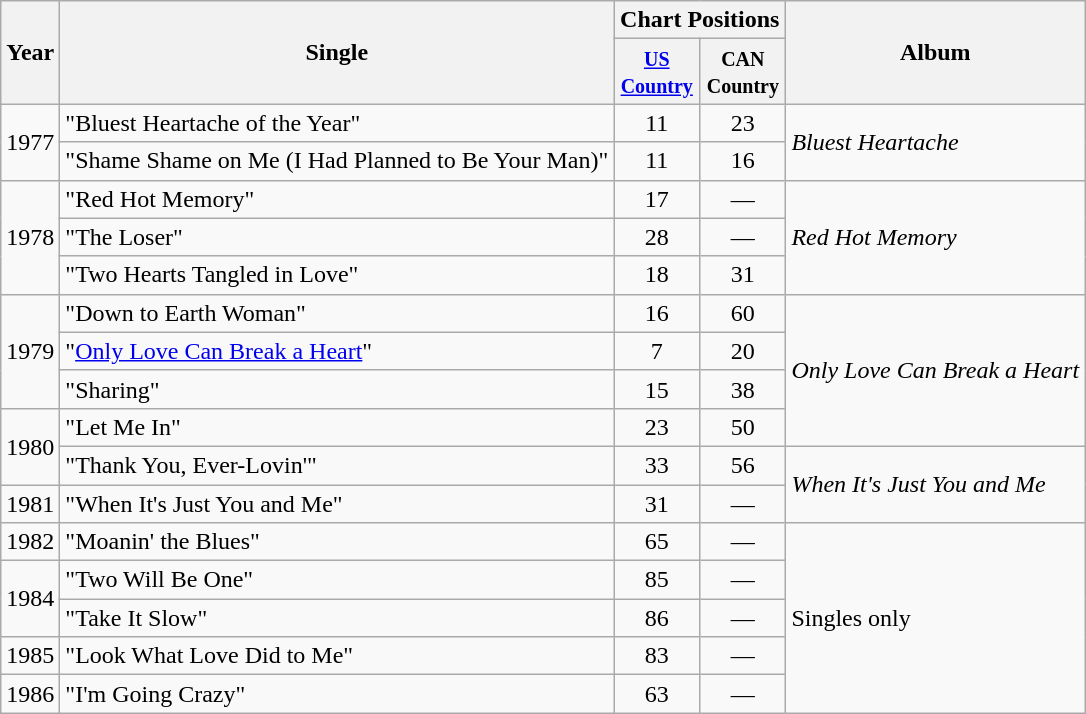<table class="wikitable">
<tr>
<th rowspan="2">Year</th>
<th rowspan="2">Single</th>
<th colspan="2">Chart Positions</th>
<th rowspan="2">Album</th>
</tr>
<tr>
<th width="50"><small><a href='#'>US Country</a></small></th>
<th width="50"><small>CAN Country</small></th>
</tr>
<tr>
<td rowspan="2">1977</td>
<td>"Bluest Heartache of the Year"</td>
<td align="center">11</td>
<td align="center">23</td>
<td rowspan="2"><em>Bluest Heartache</em></td>
</tr>
<tr>
<td>"Shame Shame on Me (I Had Planned to Be Your Man)"</td>
<td align="center">11</td>
<td align="center">16</td>
</tr>
<tr>
<td rowspan="3">1978</td>
<td>"Red Hot Memory"</td>
<td align="center">17</td>
<td align="center">—</td>
<td rowspan="3"><em>Red Hot Memory</em></td>
</tr>
<tr>
<td>"The Loser"</td>
<td align="center">28</td>
<td align="center">—</td>
</tr>
<tr>
<td>"Two Hearts Tangled in Love"</td>
<td align="center">18</td>
<td align="center">31</td>
</tr>
<tr>
<td rowspan="3">1979</td>
<td>"Down to Earth Woman"</td>
<td align="center">16</td>
<td align="center">60</td>
<td rowspan="4"><em>Only Love Can Break a Heart</em></td>
</tr>
<tr>
<td>"<a href='#'>Only Love Can Break a Heart</a>"</td>
<td align="center">7</td>
<td align="center">20</td>
</tr>
<tr>
<td>"Sharing"</td>
<td align="center">15</td>
<td align="center">38</td>
</tr>
<tr>
<td rowspan="2">1980</td>
<td>"Let Me In"</td>
<td align="center">23</td>
<td align="center">50</td>
</tr>
<tr>
<td>"Thank You, Ever-Lovin'"</td>
<td align="center">33</td>
<td align="center">56</td>
<td rowspan="2"><em>When It's Just You and Me</em></td>
</tr>
<tr>
<td>1981</td>
<td>"When It's Just You and Me"</td>
<td align="center">31</td>
<td align="center">—</td>
</tr>
<tr>
<td>1982</td>
<td>"Moanin' the Blues"</td>
<td align="center">65</td>
<td align="center">—</td>
<td rowspan="5">Singles only</td>
</tr>
<tr>
<td rowspan="2">1984</td>
<td>"Two Will Be One"</td>
<td align="center">85</td>
<td align="center">—</td>
</tr>
<tr>
<td>"Take It Slow"</td>
<td align="center">86</td>
<td align="center">—</td>
</tr>
<tr>
<td>1985</td>
<td>"Look What Love Did to Me"</td>
<td align="center">83</td>
<td align="center">—</td>
</tr>
<tr>
<td>1986</td>
<td>"I'm Going Crazy"</td>
<td align="center">63</td>
<td align="center">—</td>
</tr>
</table>
